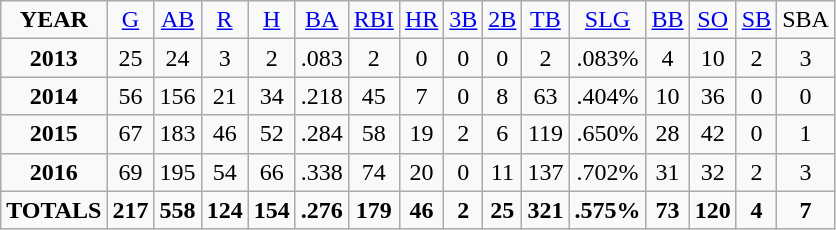<table class="sortable wikitable">
<tr align=center>
<td><strong>YEAR</strong></td>
<td><a href='#'>G</a></td>
<td><a href='#'>AB</a></td>
<td><a href='#'>R</a></td>
<td><a href='#'>H</a></td>
<td><a href='#'>BA</a></td>
<td><a href='#'>RBI</a></td>
<td><a href='#'>HR</a></td>
<td><a href='#'>3B</a></td>
<td><a href='#'>2B</a></td>
<td><a href='#'>TB</a></td>
<td><a href='#'>SLG</a></td>
<td><a href='#'>BB</a></td>
<td><a href='#'>SO</a></td>
<td><a href='#'>SB</a></td>
<td>SBA</td>
</tr>
<tr align=center>
<td><strong>2013</strong></td>
<td>25</td>
<td>24</td>
<td>3</td>
<td>2</td>
<td>.083</td>
<td>2</td>
<td>0</td>
<td>0</td>
<td>0</td>
<td>2</td>
<td>.083%</td>
<td>4</td>
<td>10</td>
<td>2</td>
<td>3</td>
</tr>
<tr align=center>
<td><strong>2014</strong></td>
<td>56</td>
<td>156</td>
<td>21</td>
<td>34</td>
<td>.218</td>
<td>45</td>
<td>7</td>
<td>0</td>
<td>8</td>
<td>63</td>
<td>.404%</td>
<td>10</td>
<td>36</td>
<td>0</td>
<td>0</td>
</tr>
<tr align=center>
<td><strong>2015</strong></td>
<td>67</td>
<td>183</td>
<td>46</td>
<td>52</td>
<td>.284</td>
<td>58</td>
<td>19</td>
<td>2</td>
<td>6</td>
<td>119</td>
<td>.650%</td>
<td>28</td>
<td>42</td>
<td>0</td>
<td>1</td>
</tr>
<tr align=center>
<td><strong>2016</strong></td>
<td>69</td>
<td>195</td>
<td>54</td>
<td>66</td>
<td>.338</td>
<td>74</td>
<td>20</td>
<td>0</td>
<td>11</td>
<td>137</td>
<td>.702%</td>
<td>31</td>
<td>32</td>
<td>2</td>
<td>3</td>
</tr>
<tr align=center>
<td><strong>TOTALS</strong></td>
<td><strong>217</strong></td>
<td><strong>558</strong></td>
<td><strong>124</strong></td>
<td><strong>154</strong></td>
<td><strong>.276</strong></td>
<td><strong>179</strong></td>
<td><strong>46</strong></td>
<td><strong>2</strong></td>
<td><strong>25</strong></td>
<td><strong>321</strong></td>
<td><strong>.575%</strong></td>
<td><strong>73</strong></td>
<td><strong>120</strong></td>
<td><strong>4</strong></td>
<td><strong>7</strong></td>
</tr>
</table>
